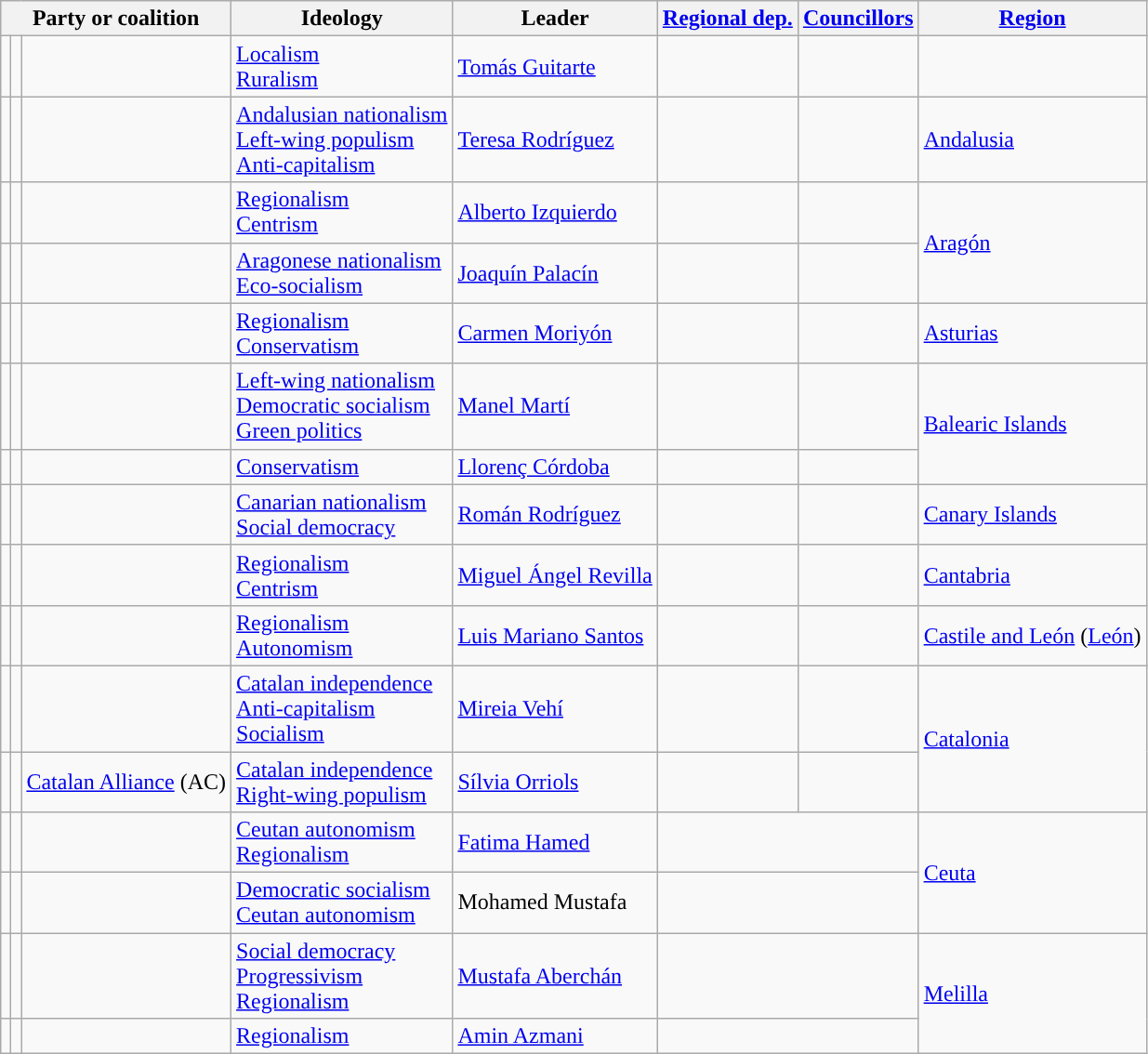<table class="wikitable sortable" style="font-size:100%">
<tr>
<th colspan="3">Party or coalition</th>
<th>Ideology</th>
<th>Leader</th>
<th><a href='#'>Regional dep.</a></th>
<th><a href='#'>Councillors</a></th>
<th><a href='#'>Region</a></th>
</tr>
<tr>
<td></td>
<td></td>
<td></td>
<td><a href='#'>Localism</a><br><a href='#'>Ruralism</a></td>
<td><a href='#'>Tomás Guitarte</a></td>
<td></td>
<td></td>
<td></td>
</tr>
<tr>
<td></td>
<td></td>
<td></td>
<td><a href='#'>Andalusian nationalism</a><br><a href='#'>Left-wing populism</a><br><a href='#'>Anti-capitalism</a></td>
<td><a href='#'>Teresa Rodríguez</a></td>
<td></td>
<td></td>
<td><a href='#'>Andalusia</a></td>
</tr>
<tr>
<td></td>
<td></td>
<td></td>
<td><a href='#'>Regionalism</a><br><a href='#'>Centrism</a></td>
<td><a href='#'>Alberto Izquierdo</a></td>
<td></td>
<td></td>
<td rowspan="2"><a href='#'>Aragón</a></td>
</tr>
<tr>
<td></td>
<td></td>
<td></td>
<td><a href='#'>Aragonese nationalism</a><br><a href='#'>Eco-socialism</a></td>
<td><a href='#'>Joaquín Palacín</a></td>
<td></td>
<td></td>
</tr>
<tr>
<td></td>
<td></td>
<td></td>
<td><a href='#'>Regionalism</a><br><a href='#'>Conservatism</a></td>
<td><a href='#'>Carmen Moriyón</a></td>
<td></td>
<td></td>
<td><a href='#'>Asturias</a></td>
</tr>
<tr>
<td></td>
<td></td>
<td></td>
<td><a href='#'>Left-wing nationalism</a><br><a href='#'>Democratic socialism</a><br><a href='#'>Green politics</a></td>
<td><a href='#'>Manel Martí</a></td>
<td></td>
<td></td>
<td rowspan="2"><a href='#'>Balearic Islands</a></td>
</tr>
<tr>
<td></td>
<td></td>
<td></td>
<td><a href='#'>Conservatism</a></td>
<td><a href='#'>Llorenç Córdoba</a></td>
<td></td>
<td></td>
</tr>
<tr>
<td></td>
<td></td>
<td></td>
<td><a href='#'>Canarian nationalism</a><br><a href='#'>Social democracy</a></td>
<td><a href='#'>Román Rodríguez</a></td>
<td></td>
<td></td>
<td><a href='#'>Canary Islands</a></td>
</tr>
<tr>
<td></td>
<td></td>
<td></td>
<td><a href='#'>Regionalism</a><br><a href='#'>Centrism</a></td>
<td><a href='#'>Miguel Ángel Revilla</a></td>
<td></td>
<td></td>
<td><a href='#'>Cantabria</a></td>
</tr>
<tr>
<td></td>
<td></td>
<td></td>
<td><a href='#'>Regionalism</a><br><a href='#'>Autonomism</a></td>
<td><a href='#'>Luis Mariano Santos</a></td>
<td></td>
<td></td>
<td><a href='#'>Castile and León</a> (<a href='#'>León</a>)</td>
</tr>
<tr>
<td></td>
<td></td>
<td></td>
<td><a href='#'>Catalan independence</a><br><a href='#'>Anti-capitalism</a><br><a href='#'>Socialism</a></td>
<td><a href='#'>Mireia Vehí</a></td>
<td></td>
<td></td>
<td rowspan="2"><a href='#'>Catalonia</a></td>
</tr>
<tr>
<td></td>
<td></td>
<td><a href='#'>Catalan Alliance</a> (AC)</td>
<td><a href='#'>Catalan independence</a><br><a href='#'>Right-wing populism</a></td>
<td><a href='#'>Sílvia Orriols</a></td>
<td></td>
<td></td>
</tr>
<tr>
<td></td>
<td></td>
<td></td>
<td><a href='#'>Ceutan autonomism</a><br><a href='#'>Regionalism</a></td>
<td><a href='#'>Fatima Hamed</a></td>
<td colspan="2"></td>
<td rowspan="2"><a href='#'>Ceuta</a></td>
</tr>
<tr>
<td></td>
<td></td>
<td><br><small></small></td>
<td><a href='#'>Democratic socialism</a><br><a href='#'>Ceutan autonomism</a></td>
<td>Mohamed Mustafa</td>
<td colspan="2"></td>
</tr>
<tr>
<td></td>
<td></td>
<td></td>
<td><a href='#'>Social democracy</a><br><a href='#'>Progressivism</a><br><a href='#'>Regionalism</a></td>
<td><a href='#'>Mustafa Aberchán</a></td>
<td colspan="2"></td>
<td rowspan="2"><a href='#'>Melilla</a></td>
</tr>
<tr>
<td></td>
<td></td>
<td></td>
<td><a href='#'>Regionalism</a></td>
<td><a href='#'>Amin Azmani</a></td>
<td colspan="2"></td>
</tr>
</table>
